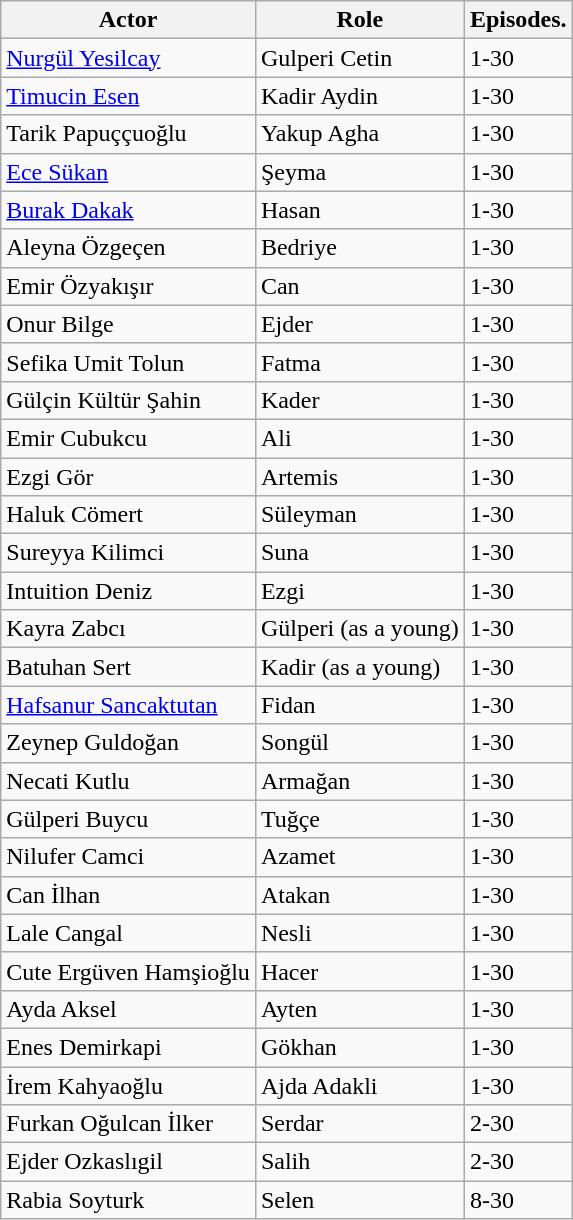<table class="wikitable">
<tr>
<th>Actor</th>
<th>Role</th>
<th>Episodes.</th>
</tr>
<tr>
<td><a href='#'>Nurgül Yesilcay</a></td>
<td>Gulperi Cetin</td>
<td>1-30</td>
</tr>
<tr>
<td><a href='#'>Timucin Esen</a></td>
<td>Kadir Aydin</td>
<td>1-30</td>
</tr>
<tr>
<td>Tarik Papuççuoğlu</td>
<td>Yakup Agha</td>
<td>1-30</td>
</tr>
<tr>
<td><a href='#'>Ece Sükan</a></td>
<td>Şeyma</td>
<td>1-30</td>
</tr>
<tr>
<td><a href='#'>Burak Dakak</a></td>
<td>Hasan</td>
<td>1-30</td>
</tr>
<tr>
<td>Aleyna Özgeçen</td>
<td>Bedriye</td>
<td>1-30</td>
</tr>
<tr>
<td>Emir Özyakışır</td>
<td>Can</td>
<td>1-30</td>
</tr>
<tr>
<td>Onur Bilge</td>
<td>Ejder</td>
<td>1-30</td>
</tr>
<tr>
<td>Sefika Umit Tolun</td>
<td>Fatma</td>
<td>1-30</td>
</tr>
<tr>
<td>Gülçin Kültür Şahin</td>
<td>Kader</td>
<td>1-30</td>
</tr>
<tr>
<td>Emir Cubukcu</td>
<td>Ali</td>
<td>1-30</td>
</tr>
<tr>
<td>Ezgi Gör</td>
<td>Artemis</td>
<td>1-30</td>
</tr>
<tr>
<td>Haluk Cömert</td>
<td>Süleyman</td>
<td>1-30</td>
</tr>
<tr>
<td>Sureyya Kilimci</td>
<td>Suna</td>
<td>1-30</td>
</tr>
<tr>
<td>Intuition Deniz</td>
<td>Ezgi</td>
<td>1-30</td>
</tr>
<tr>
<td>Kayra Zabcı</td>
<td>Gülperi (as a young)</td>
<td>1-30</td>
</tr>
<tr>
<td>Batuhan Sert</td>
<td>Kadir (as a young)</td>
<td>1-30</td>
</tr>
<tr>
<td><a href='#'>Hafsanur Sancaktutan</a></td>
<td>Fidan</td>
<td>1-30</td>
</tr>
<tr>
<td>Zeynep Guldoğan</td>
<td>Songül</td>
<td>1-30</td>
</tr>
<tr>
<td>Necati Kutlu</td>
<td>Armağan</td>
<td>1-30</td>
</tr>
<tr>
<td>Gülperi Buycu</td>
<td>Tuğçe</td>
<td>1-30</td>
</tr>
<tr>
<td>Nilufer Camci</td>
<td>Azamet</td>
<td>1-30</td>
</tr>
<tr>
<td>Can İlhan</td>
<td>Atakan</td>
<td>1-30</td>
</tr>
<tr>
<td>Lale Cangal</td>
<td>Nesli</td>
<td>1-30</td>
</tr>
<tr>
<td>Cute Ergüven Hamşioğlu</td>
<td>Hacer</td>
<td>1-30</td>
</tr>
<tr>
<td>Ayda Aksel</td>
<td>Ayten</td>
<td>1-30</td>
</tr>
<tr>
<td>Enes Demirkapi</td>
<td>Gökhan</td>
<td>1-30</td>
</tr>
<tr>
<td>İrem Kahyaoğlu</td>
<td>Ajda Adakli</td>
<td>1-30</td>
</tr>
<tr>
<td>Furkan Oğulcan İlker</td>
<td>Serdar</td>
<td>2-30</td>
</tr>
<tr>
<td>Ejder Ozkaslıgil</td>
<td>Salih</td>
<td>2-30</td>
</tr>
<tr>
<td>Rabia Soyturk</td>
<td>Selen</td>
<td>8-30</td>
</tr>
</table>
